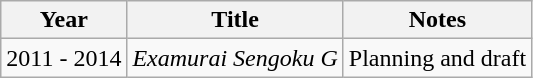<table class="wikitable">
<tr>
<th>Year</th>
<th>Title</th>
<th>Notes</th>
</tr>
<tr>
<td>2011 - 2014</td>
<td><em>Examurai Sengoku G</em></td>
<td>Planning and draft</td>
</tr>
</table>
